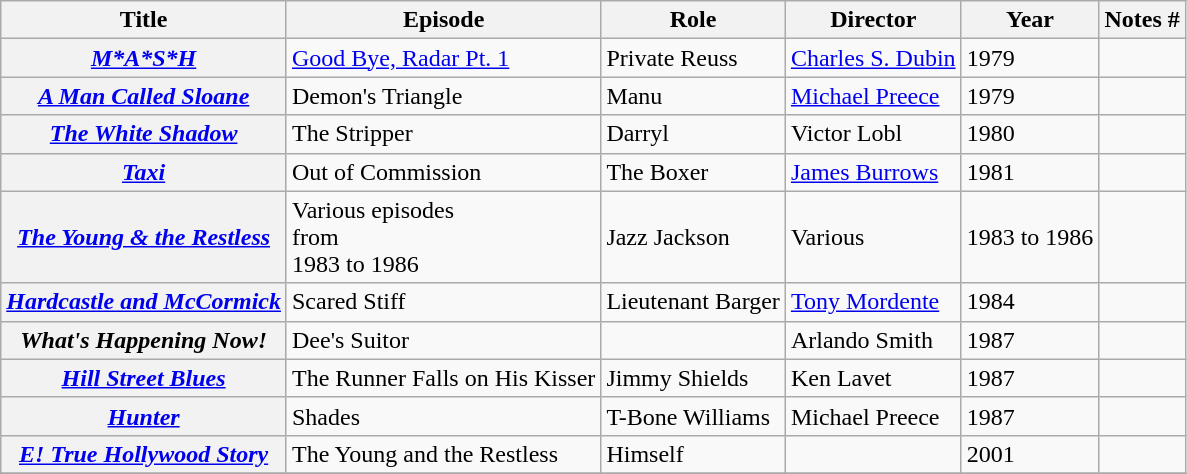<table class="wikitable plainrowheaders sortable">
<tr>
<th scope="col">Title</th>
<th scope="col">Episode</th>
<th scope="col">Role</th>
<th scope="col">Director</th>
<th scope="col">Year</th>
<th scope="col" class="unsortable">Notes #</th>
</tr>
<tr>
<th scope="row"><em><a href='#'>M*A*S*H</a></em></th>
<td><a href='#'>Good Bye, Radar Pt. 1</a></td>
<td>Private Reuss</td>
<td><a href='#'>Charles S. Dubin</a></td>
<td>1979</td>
<td></td>
</tr>
<tr>
<th scope="row"><em><a href='#'>A Man Called Sloane</a></em></th>
<td>Demon's Triangle</td>
<td>Manu</td>
<td><a href='#'>Michael Preece</a></td>
<td>1979</td>
<td></td>
</tr>
<tr>
<th scope="row"><em><a href='#'>The White Shadow</a></em></th>
<td>The Stripper</td>
<td>Darryl</td>
<td>Victor Lobl</td>
<td>1980</td>
<td></td>
</tr>
<tr>
<th scope="row"><em><a href='#'>Taxi</a></em></th>
<td>Out of Commission</td>
<td>The Boxer</td>
<td><a href='#'>James Burrows</a></td>
<td>1981</td>
<td></td>
</tr>
<tr>
<th scope="row"><em><a href='#'>The Young & the Restless</a></em></th>
<td>Various episodes<br>from<br>1983 to 1986</td>
<td>Jazz Jackson</td>
<td>Various</td>
<td>1983 to 1986</td>
<td></td>
</tr>
<tr>
<th scope="row"><em><a href='#'>Hardcastle and McCormick</a></em></th>
<td>Scared Stiff</td>
<td>Lieutenant Barger</td>
<td><a href='#'>Tony Mordente</a></td>
<td>1984</td>
<td></td>
</tr>
<tr>
<th scope="row"><em>What's Happening Now!</em></th>
<td>Dee's Suitor</td>
<td></td>
<td>Arlando Smith</td>
<td>1987</td>
<td></td>
</tr>
<tr>
<th scope="row"><em><a href='#'>Hill Street Blues</a></em></th>
<td>The Runner Falls on His Kisser</td>
<td>Jimmy Shields</td>
<td>Ken Lavet</td>
<td>1987</td>
<td></td>
</tr>
<tr>
<th scope="row"><em><a href='#'>Hunter</a></em></th>
<td>Shades</td>
<td>T-Bone Williams</td>
<td>Michael Preece</td>
<td>1987</td>
<td></td>
</tr>
<tr>
<th scope="row"><em><a href='#'>E! True Hollywood Story</a></em></th>
<td>The Young and the Restless</td>
<td>Himself</td>
<td></td>
<td>2001</td>
<td></td>
</tr>
<tr>
</tr>
</table>
